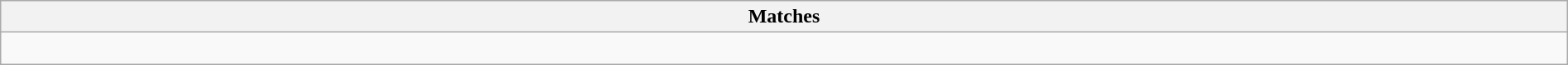<table class="wikitable collapsible collapsed" style="width:100%;">
<tr>
<th>Matches</th>
</tr>
<tr>
<td><br></td>
</tr>
</table>
